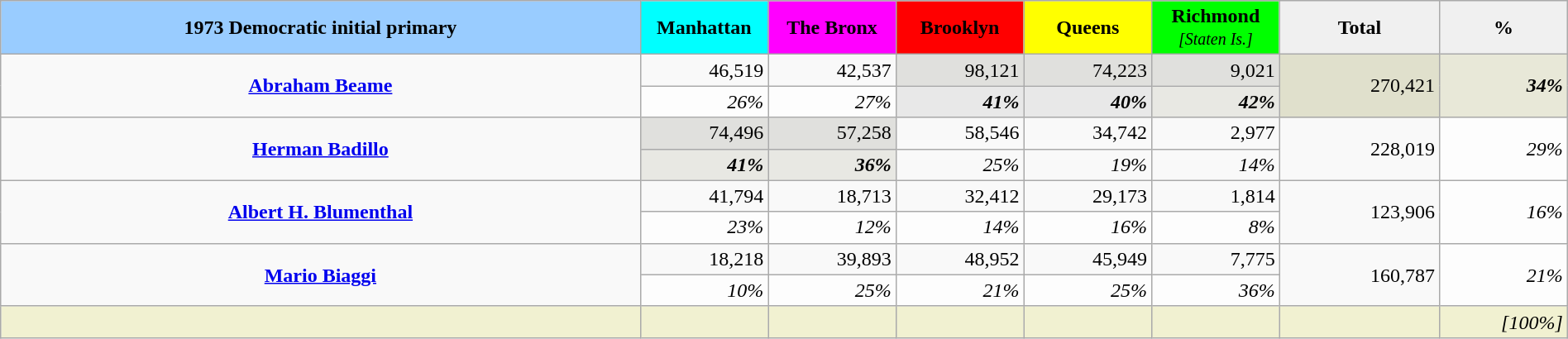<table class="wikitable" style="width:100%; text-align:right;">
<tr style="text-align:center;">
<td style="width:40%; background:#9cf;"><strong>1973 Democratic initial primary</strong></td>
<td style="width:8%; background:aqua;"><strong>Manhattan</strong></td>
<td style="width:8%; background:magenta;"><strong>The Bronx</strong></td>
<td style="width:8%; background:red;"><strong>Brooklyn</strong></td>
<td style="width:8%; background:yellow;"><strong>Queens</strong></td>
<td style="width:8%; background:lime;"><strong>Richmond</strong> <small><em>[Staten Is.]</em></small></td>
<td style="width:10%; background:#f0f0f0;"><strong>Total</strong></td>
<td style="width:8%; background:#f0f0f0;"><strong>%</strong></td>
</tr>
<tr>
<td rowspan="2" style="text-align:center;"><strong><a href='#'>Abraham Beame</a></strong></td>
<td>46,519</td>
<td>42,537</td>
<td style="background:#e0e0dd;">98,121</td>
<td style="background:#e0e0dd;">74,223</td>
<td style="background:#e0e0dd;">9,021</td>
<td rowspan="2" style="background:#e0e0cc;">270,421</td>
<td rowspan="2" style="background:#e8e8d8;"><strong><em>34%</em></strong></td>
</tr>
<tr style="background:#fdfdfd;">
<td><em>26%</em></td>
<td><em>27%</em></td>
<td style="background:#e8e8e8;"><strong><em>41%</em></strong></td>
<td style="background:#e8e8e8;"><strong><em>40%</em></strong></td>
<td style="background:#e8e8e3;"><strong><em>42%</em></strong></td>
</tr>
<tr>
<td rowspan="2" style="text-align:center;"><strong><a href='#'>Herman Badillo</a></strong></td>
<td style="background:#e0e0dd;">74,496</td>
<td style="background:#e0e0dd;">57,258</td>
<td>58,546</td>
<td>34,742</td>
<td>2,977</td>
<td rowspan="2">228,019</td>
<td rowspan="2" style="background:#fdfdfd;"><em>29%</em></td>
</tr>
<tr |-bgcolor="fdfdfd">
<td style="background:#e8e8e3;"><strong><em>41%</em></strong></td>
<td style="background:#e8e8e3;"><strong><em>36%</em></strong></td>
<td><em>25%</em></td>
<td><em>19%</em></td>
<td><em>14%</em></td>
</tr>
<tr>
<td rowspan="2" style="text-align:center;"><strong><a href='#'>Albert H. Blumenthal</a></strong></td>
<td>41,794</td>
<td>18,713</td>
<td>32,412</td>
<td>29,173</td>
<td>1,814</td>
<td rowspan="2">123,906</td>
<td rowspan="2" style="background:#fdfdfd;"><em>16%</em></td>
</tr>
<tr style="background:#fdfdfd;">
<td><em>23%</em></td>
<td><em>12%</em></td>
<td><em>14%</em></td>
<td><em>16%</em></td>
<td><em>8%</em></td>
</tr>
<tr>
<td rowspan="2" style="text-align:center;"><strong><a href='#'>Mario Biaggi</a></strong></td>
<td>18,218</td>
<td>39,893</td>
<td>48,952</td>
<td>45,949</td>
<td>7,775</td>
<td rowspan="2">160,787</td>
<td rowspan="2" style="background:#fdfdfd;"><em>21%</em></td>
</tr>
<tr style="background:#fdfdfd;">
<td><em>10%</em></td>
<td><em>25%</em></td>
<td><em>21%</em></td>
<td><em>25%</em></td>
<td><em>36%</em></td>
</tr>
<tr style="background:#f1f1d1;">
<td></td>
<td></td>
<td></td>
<td></td>
<td></td>
<td></td>
<td></td>
<td><em>[100%]</em></td>
</tr>
</table>
